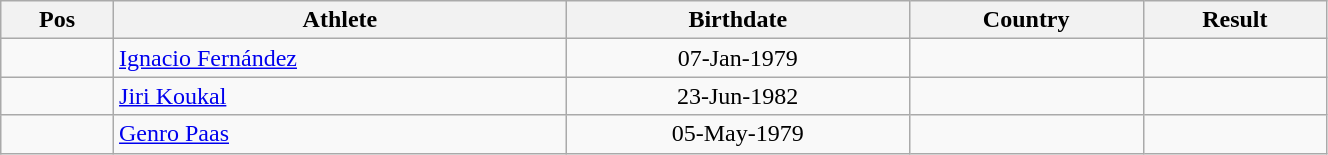<table class="wikitable"  style="text-align:center; width:70%;">
<tr>
<th>Pos</th>
<th>Athlete</th>
<th>Birthdate</th>
<th>Country</th>
<th>Result</th>
</tr>
<tr>
<td align=center></td>
<td align=left><a href='#'>Ignacio Fernández</a></td>
<td>07-Jan-1979</td>
<td align=left></td>
<td></td>
</tr>
<tr>
<td align=center></td>
<td align=left><a href='#'>Jiri Koukal</a></td>
<td>23-Jun-1982</td>
<td align=left></td>
<td></td>
</tr>
<tr>
<td align=center></td>
<td align=left><a href='#'>Genro Paas</a></td>
<td>05-May-1979</td>
<td align=left></td>
<td></td>
</tr>
</table>
